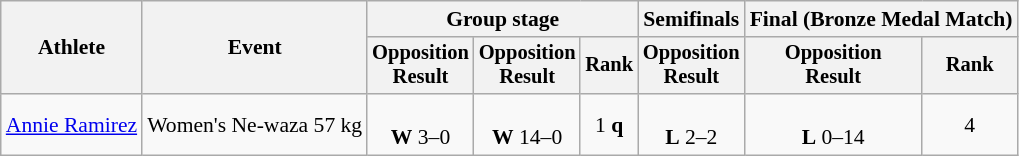<table class="wikitable" style="font-size:90%;">
<tr>
<th rowspan=2>Athlete</th>
<th rowspan=2>Event</th>
<th colspan=3>Group stage</th>
<th>Semifinals</th>
<th colspan=3>Final (Bronze Medal Match)</th>
</tr>
<tr style="font-size:95%">
<th>Opposition<br>Result</th>
<th>Opposition<br>Result</th>
<th>Rank</th>
<th>Opposition<br>Result</th>
<th>Opposition<br>Result</th>
<th>Rank</th>
</tr>
<tr align=center>
<td align=left><a href='#'>Annie Ramirez</a></td>
<td align=left>Women's Ne-waza 57 kg</td>
<td><br><strong>W</strong> 3–0</td>
<td><br><strong>W</strong> 14–0</td>
<td>1 <strong>q</strong></td>
<td><br><strong>L</strong> 2–2</td>
<td><br><strong>L</strong> 0–14</td>
<td>4</td>
</tr>
</table>
